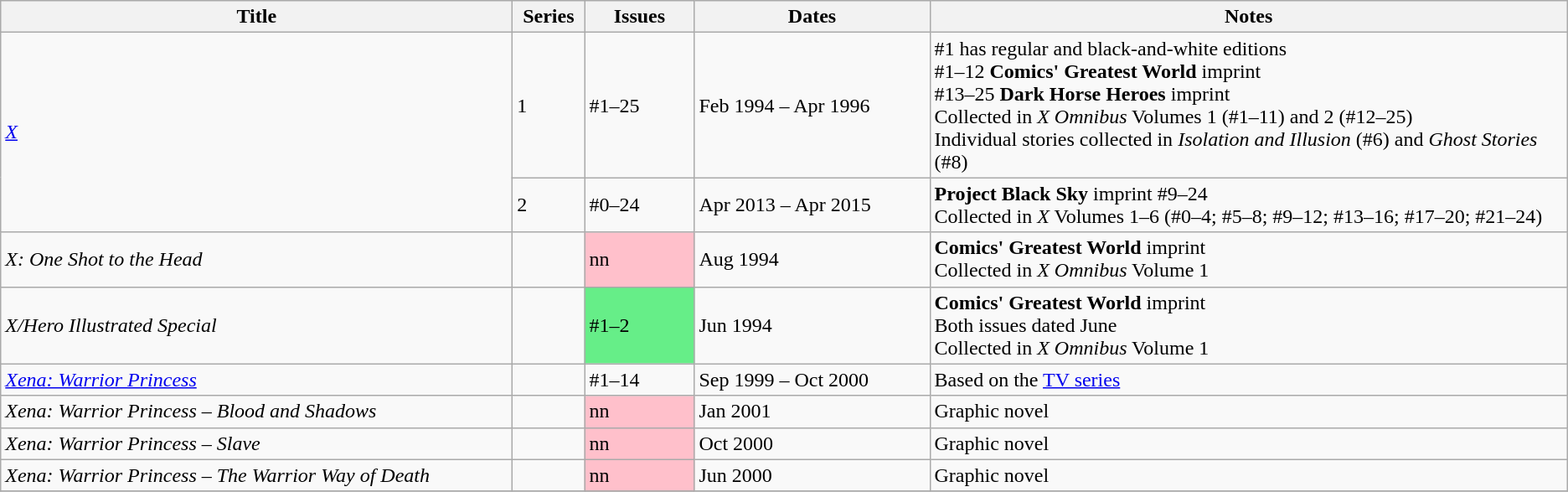<table class="wikitable">
<tr>
<th scope="col" style="width: 400px;">Title</th>
<th scope="col" style="width: 50px;">Series</th>
<th scope="col" style="width: 80px;">Issues</th>
<th scope="col" style="width: 180px;">Dates</th>
<th>Notes</th>
</tr>
<tr>
<td rowspan="2"><em><a href='#'>X</a></em></td>
<td>1</td>
<td>#1–25</td>
<td>Feb 1994 – Apr 1996</td>
<td>#1 has regular and black-and-white editions<br>#1–12 <strong>Comics' Greatest World</strong> imprint<br>#13–25 <strong>Dark Horse Heroes</strong> imprint<br>Collected in <em>X Omnibus</em> Volumes 1 (#1–11) and 2 (#12–25)<br>Individual stories collected in <em>Isolation and Illusion</em> (#6) and <em>Ghost Stories</em> (#8)</td>
</tr>
<tr>
<td>2</td>
<td>#0–24</td>
<td>Apr 2013 – Apr 2015</td>
<td><strong>Project Black Sky</strong> imprint #9–24<br>Collected in <em>X</em> Volumes 1–6 (#0–4; #5–8; #9–12; #13–16; #17–20; #21–24)</td>
</tr>
<tr>
<td><em>X: One Shot to the Head</em></td>
<td></td>
<td style="background:#FFC0CB;">nn</td>
<td>Aug 1994</td>
<td><strong>Comics' Greatest World</strong> imprint<br>Collected in <em>X Omnibus</em> Volume 1</td>
</tr>
<tr>
<td><em>X/Hero Illustrated Special</em></td>
<td></td>
<td style="background:#66EE88;">#1–2</td>
<td>Jun 1994</td>
<td><strong>Comics' Greatest World</strong> imprint<br>Both issues dated June<br>Collected in <em>X Omnibus</em> Volume 1</td>
</tr>
<tr>
<td><em><a href='#'>Xena: Warrior Princess</a></em></td>
<td></td>
<td>#1–14</td>
<td>Sep 1999 – Oct 2000</td>
<td>Based on the <a href='#'>TV series</a></td>
</tr>
<tr>
<td><em>Xena: Warrior Princess – Blood and Shadows</em></td>
<td></td>
<td style="background:#FFC0CB;">nn</td>
<td>Jan 2001</td>
<td>Graphic novel</td>
</tr>
<tr>
<td><em>Xena: Warrior Princess – Slave</em></td>
<td></td>
<td style="background:#FFC0CB;">nn</td>
<td>Oct 2000</td>
<td>Graphic novel</td>
</tr>
<tr>
<td><em>Xena: Warrior Princess – The Warrior Way of Death</em></td>
<td></td>
<td style="background:#FFC0CB;">nn</td>
<td>Jun 2000</td>
<td>Graphic novel</td>
</tr>
<tr>
</tr>
</table>
